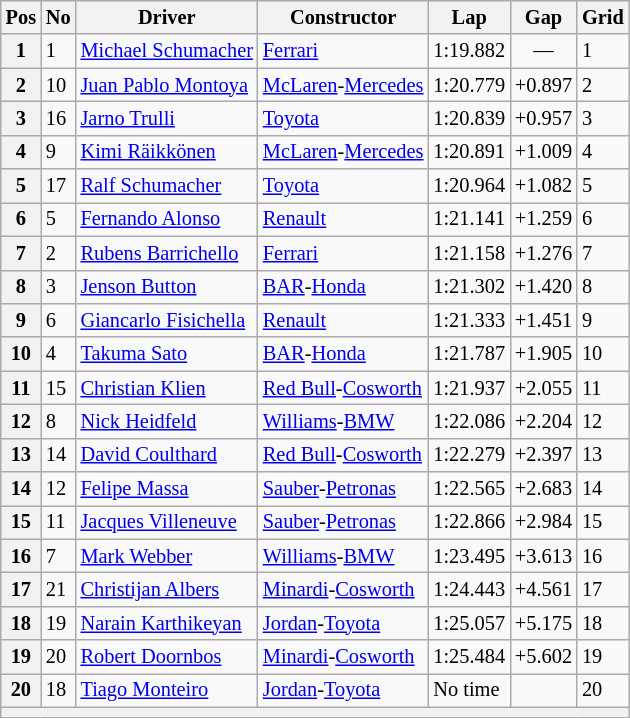<table class="wikitable sortable" style="font-size: 85%;">
<tr>
<th>Pos</th>
<th>No</th>
<th>Driver</th>
<th>Constructor</th>
<th>Lap</th>
<th>Gap</th>
<th>Grid</th>
</tr>
<tr>
<th>1</th>
<td>1</td>
<td> <a href='#'>Michael Schumacher</a></td>
<td><a href='#'>Ferrari</a></td>
<td>1:19.882</td>
<td align="center">—</td>
<td>1</td>
</tr>
<tr>
<th>2</th>
<td>10</td>
<td> <a href='#'>Juan Pablo Montoya</a></td>
<td><a href='#'>McLaren</a>-<a href='#'>Mercedes</a></td>
<td>1:20.779</td>
<td>+0.897</td>
<td>2</td>
</tr>
<tr>
<th>3</th>
<td>16</td>
<td> <a href='#'>Jarno Trulli</a></td>
<td><a href='#'>Toyota</a></td>
<td>1:20.839</td>
<td>+0.957</td>
<td>3</td>
</tr>
<tr>
<th>4</th>
<td>9</td>
<td> <a href='#'>Kimi Räikkönen</a></td>
<td><a href='#'>McLaren</a>-<a href='#'>Mercedes</a></td>
<td>1:20.891</td>
<td>+1.009</td>
<td>4</td>
</tr>
<tr>
<th>5</th>
<td>17</td>
<td> <a href='#'>Ralf Schumacher</a></td>
<td><a href='#'>Toyota</a></td>
<td>1:20.964</td>
<td>+1.082</td>
<td>5</td>
</tr>
<tr>
<th>6</th>
<td>5</td>
<td> <a href='#'>Fernando Alonso</a></td>
<td><a href='#'>Renault</a></td>
<td>1:21.141</td>
<td>+1.259</td>
<td>6</td>
</tr>
<tr>
<th>7</th>
<td>2</td>
<td> <a href='#'>Rubens Barrichello</a></td>
<td><a href='#'>Ferrari</a></td>
<td>1:21.158</td>
<td>+1.276</td>
<td>7</td>
</tr>
<tr>
<th>8</th>
<td>3</td>
<td> <a href='#'>Jenson Button</a></td>
<td><a href='#'>BAR</a>-<a href='#'>Honda</a></td>
<td>1:21.302</td>
<td>+1.420</td>
<td>8</td>
</tr>
<tr>
<th>9</th>
<td>6</td>
<td> <a href='#'>Giancarlo Fisichella</a></td>
<td><a href='#'>Renault</a></td>
<td>1:21.333</td>
<td>+1.451</td>
<td>9</td>
</tr>
<tr>
<th>10</th>
<td>4</td>
<td> <a href='#'>Takuma Sato</a></td>
<td><a href='#'>BAR</a>-<a href='#'>Honda</a></td>
<td>1:21.787</td>
<td>+1.905</td>
<td>10</td>
</tr>
<tr>
<th>11</th>
<td>15</td>
<td> <a href='#'>Christian Klien</a></td>
<td><a href='#'>Red Bull</a>-<a href='#'>Cosworth</a></td>
<td>1:21.937</td>
<td>+2.055</td>
<td>11</td>
</tr>
<tr>
<th>12</th>
<td>8</td>
<td> <a href='#'>Nick Heidfeld</a></td>
<td><a href='#'>Williams</a>-<a href='#'>BMW</a></td>
<td>1:22.086</td>
<td>+2.204</td>
<td>12</td>
</tr>
<tr>
<th>13</th>
<td>14</td>
<td> <a href='#'>David Coulthard</a></td>
<td><a href='#'>Red Bull</a>-<a href='#'>Cosworth</a></td>
<td>1:22.279</td>
<td>+2.397</td>
<td>13</td>
</tr>
<tr>
<th>14</th>
<td>12</td>
<td> <a href='#'>Felipe Massa</a></td>
<td><a href='#'>Sauber</a>-<a href='#'>Petronas</a></td>
<td>1:22.565</td>
<td>+2.683</td>
<td>14</td>
</tr>
<tr>
<th>15</th>
<td>11</td>
<td> <a href='#'>Jacques Villeneuve</a></td>
<td><a href='#'>Sauber</a>-<a href='#'>Petronas</a></td>
<td>1:22.866</td>
<td>+2.984</td>
<td>15</td>
</tr>
<tr>
<th>16</th>
<td>7</td>
<td> <a href='#'>Mark Webber</a></td>
<td><a href='#'>Williams</a>-<a href='#'>BMW</a></td>
<td>1:23.495</td>
<td>+3.613</td>
<td>16</td>
</tr>
<tr>
<th>17</th>
<td>21</td>
<td> <a href='#'>Christijan Albers</a></td>
<td><a href='#'>Minardi</a>-<a href='#'>Cosworth</a></td>
<td>1:24.443</td>
<td>+4.561</td>
<td>17</td>
</tr>
<tr>
<th>18</th>
<td>19</td>
<td> <a href='#'>Narain Karthikeyan</a></td>
<td><a href='#'>Jordan</a>-<a href='#'>Toyota</a></td>
<td>1:25.057</td>
<td>+5.175</td>
<td>18</td>
</tr>
<tr>
<th>19</th>
<td>20</td>
<td> <a href='#'>Robert Doornbos</a></td>
<td><a href='#'>Minardi</a>-<a href='#'>Cosworth</a></td>
<td>1:25.484</td>
<td>+5.602</td>
<td>19</td>
</tr>
<tr>
<th>20</th>
<td>18</td>
<td> <a href='#'>Tiago Monteiro</a></td>
<td><a href='#'>Jordan</a>-<a href='#'>Toyota</a></td>
<td>No time</td>
<td></td>
<td>20</td>
</tr>
<tr>
<th colspan="8"></th>
</tr>
</table>
